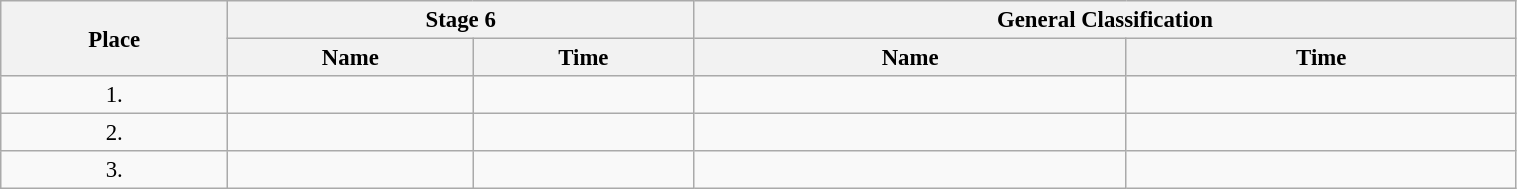<table class=wikitable style="font-size:95%" width="80%">
<tr>
<th rowspan="2">Place</th>
<th colspan="2">Stage 6</th>
<th colspan="2">General Classification</th>
</tr>
<tr>
<th>Name</th>
<th>Time</th>
<th>Name</th>
<th>Time</th>
</tr>
<tr>
<td align="center">1.</td>
<td></td>
<td></td>
<td></td>
<td></td>
</tr>
<tr>
<td align="center">2.</td>
<td></td>
<td></td>
<td></td>
<td></td>
</tr>
<tr>
<td align="center">3.</td>
<td></td>
<td></td>
<td></td>
<td></td>
</tr>
</table>
